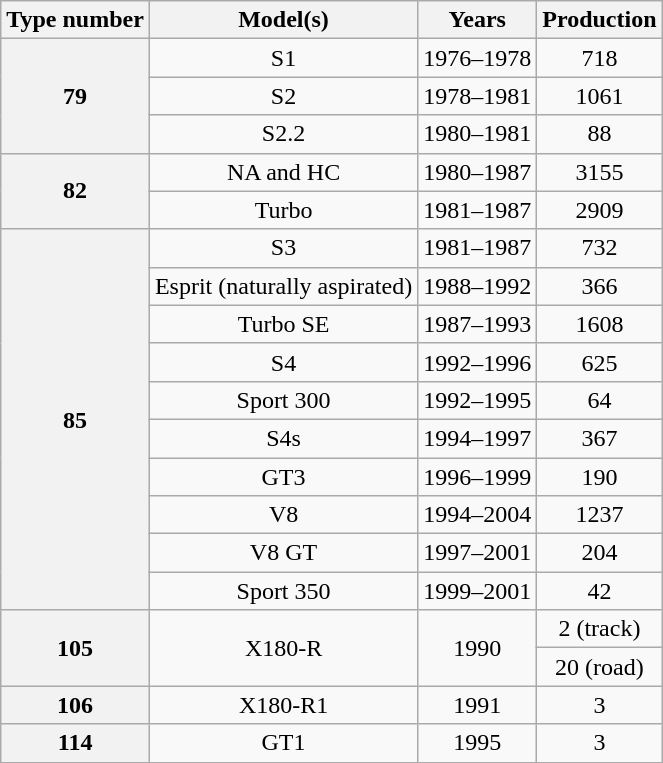<table class="wikitable"  style="align:center; text-align:center">
<tr>
<th>Type number</th>
<th>Model(s)</th>
<th>Years</th>
<th>Production</th>
</tr>
<tr>
<th rowspan="3">79</th>
<td>S1</td>
<td>1976–1978</td>
<td>718</td>
</tr>
<tr>
<td>S2</td>
<td>1978–1981</td>
<td>1061</td>
</tr>
<tr>
<td>S2.2</td>
<td>1980–1981</td>
<td>88</td>
</tr>
<tr>
<th rowspan="2">82</th>
<td>NA and HC</td>
<td>1980–1987</td>
<td>3155</td>
</tr>
<tr>
<td>Turbo</td>
<td>1981–1987</td>
<td>2909</td>
</tr>
<tr>
<th rowspan="10">85</th>
<td>S3</td>
<td>1981–1987</td>
<td>732</td>
</tr>
<tr>
<td>Esprit (naturally aspirated)</td>
<td>1988–1992</td>
<td>366</td>
</tr>
<tr>
<td>Turbo SE</td>
<td>1987–1993</td>
<td>1608</td>
</tr>
<tr>
<td>S4</td>
<td>1992–1996</td>
<td>625</td>
</tr>
<tr>
<td>Sport 300</td>
<td>1992–1995</td>
<td>64</td>
</tr>
<tr>
<td>S4s</td>
<td>1994–1997</td>
<td>367</td>
</tr>
<tr>
<td>GT3</td>
<td>1996–1999</td>
<td>190</td>
</tr>
<tr>
<td>V8</td>
<td>1994–2004</td>
<td>1237</td>
</tr>
<tr>
<td>V8 GT</td>
<td>1997–2001</td>
<td>204</td>
</tr>
<tr>
<td>Sport 350</td>
<td>1999–2001</td>
<td>42</td>
</tr>
<tr>
<th rowspan="2">105</th>
<td rowspan="2">X180-R</td>
<td rowspan="2">1990</td>
<td>2 (track)</td>
</tr>
<tr>
<td>20 (road)</td>
</tr>
<tr>
<th>106</th>
<td>X180-R1</td>
<td>1991</td>
<td>3</td>
</tr>
<tr>
<th>114</th>
<td>GT1</td>
<td>1995</td>
<td>3</td>
</tr>
</table>
